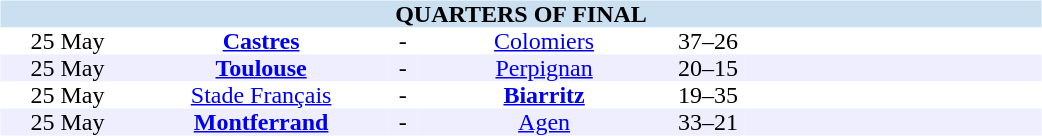<table width=700>
<tr>
<td width=700 valign="top"><br><table border=0 cellspacing=0 cellpadding=0 style="font-size: 100%; border-collapse: collapse;" width=100%>
<tr bgcolor="#CADFF0">
<td style="font-size:100%"; align="center" colspan="6"><strong>QUARTERS OF FINAL</strong></td>
</tr>
<tr align=center bgcolor=#FFFFFF>
<td width=90>25 May</td>
<td width=170><strong><a href='#'>Castres</a></strong></td>
<td width=20>-</td>
<td width=170><a href='#'>Colomiers</a></td>
<td width=50>37–26</td>
<td width=200></td>
</tr>
<tr align=center bgcolor=#EEEEFF>
<td width=90>25 May</td>
<td width=170><strong><a href='#'>Toulouse</a></strong></td>
<td width=20>-</td>
<td width=170><a href='#'>Perpignan</a></td>
<td width=50>20–15</td>
<td width=200></td>
</tr>
<tr align=center bgcolor=#FFFFFF>
<td width=90>25 May</td>
<td width=170><a href='#'>Stade Français</a></td>
<td width=20>-</td>
<td width=170><strong><a href='#'>Biarritz</a></strong></td>
<td width=50>19–35</td>
<td width=200></td>
</tr>
<tr align=center bgcolor=#EEEEFF>
<td width=90>25 May</td>
<td width=170><strong><a href='#'>Montferrand</a></strong></td>
<td width=20>-</td>
<td width=170><a href='#'>Agen</a></td>
<td width=50>33–21</td>
<td width=200></td>
</tr>
</table>
</td>
</tr>
</table>
